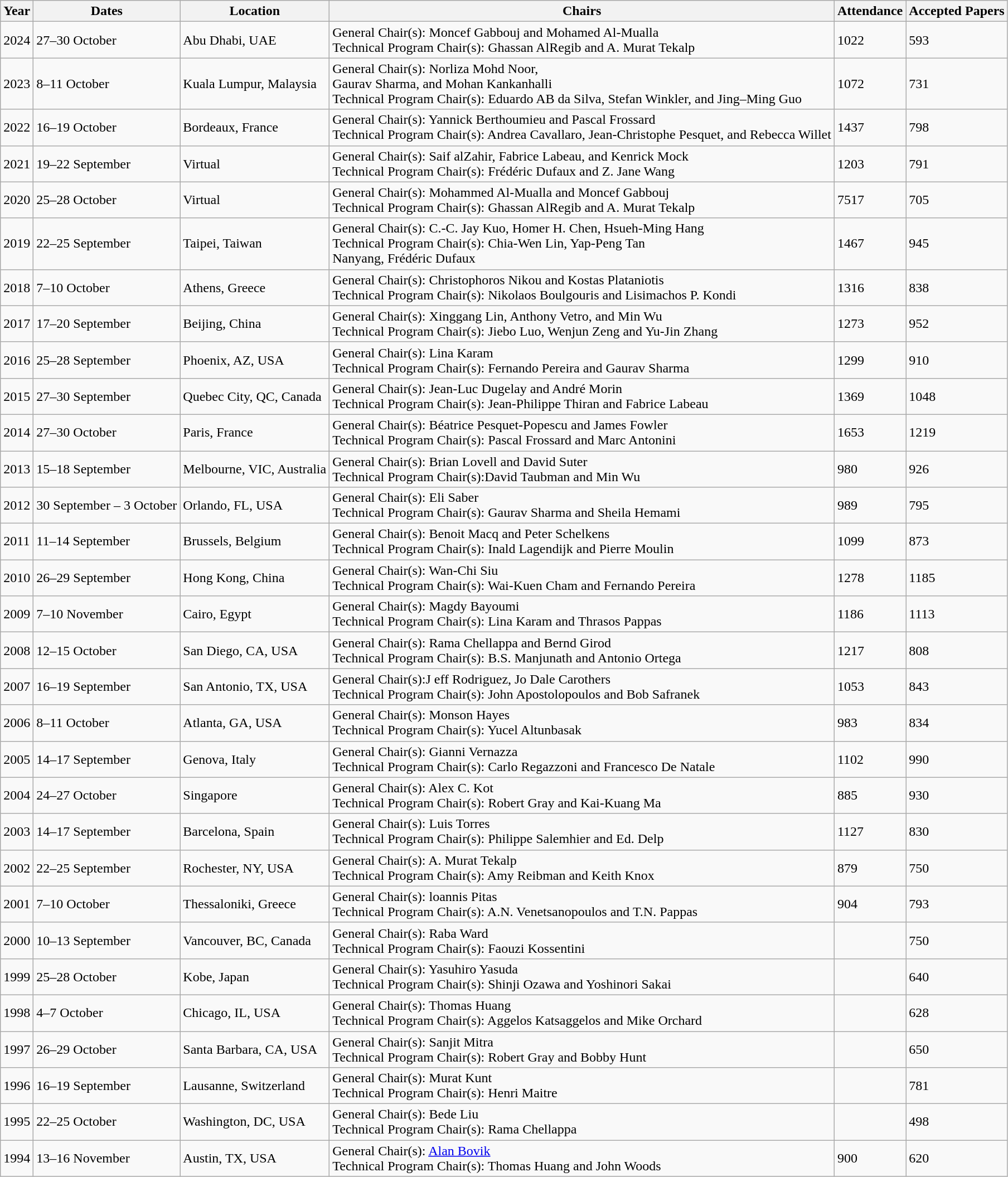<table class="wikitable">
<tr>
<th><strong>Year</strong></th>
<th><strong>Dates</strong></th>
<th><strong>Location</strong></th>
<th><strong>Chairs</strong></th>
<th><strong>Attendance</strong></th>
<th><strong>Accepted Papers</strong></th>
</tr>
<tr>
<td>2024</td>
<td>27–30 October</td>
<td>Abu Dhabi, UAE</td>
<td>General Chair(s): Moncef Gabbouj and Mohamed Al-Mualla<br>Technical Program Chair(s): Ghassan AlRegib and A. Murat Tekalp</td>
<td>1022</td>
<td>593</td>
</tr>
<tr>
<td>2023</td>
<td>8–11 October</td>
<td>Kuala Lumpur, Malaysia</td>
<td>General Chair(s): Norliza Mohd Noor,<br>Gaurav Sharma, and Mohan Kankanhalli<br>Technical Program Chair(s): Eduardo AB da Silva, Stefan Winkler, and Jing–Ming Guo</td>
<td>1072</td>
<td>731</td>
</tr>
<tr>
<td>2022</td>
<td>16–19 October</td>
<td>Bordeaux, France</td>
<td>General Chair(s): Yannick Berthoumieu and Pascal Frossard<br>Technical Program Chair(s): Andrea Cavallaro, Jean-Christophe Pesquet, and Rebecca Willet</td>
<td>1437</td>
<td>798</td>
</tr>
<tr>
<td>2021</td>
<td>19–22 September</td>
<td>Virtual</td>
<td>General Chair(s): Saif alZahir, Fabrice Labeau, and Kenrick Mock<br>Technical Program Chair(s): Frédéric Dufaux and Z. Jane Wang</td>
<td>1203</td>
<td>791</td>
</tr>
<tr>
<td>2020</td>
<td>25–28 October</td>
<td>Virtual</td>
<td>General Chair(s): Mohammed Al-Mualla and Moncef Gabbouj<br>Technical Program Chair(s): Ghassan AlRegib and A. Murat Tekalp</td>
<td>7517</td>
<td>705</td>
</tr>
<tr>
<td>2019</td>
<td>22–25 September</td>
<td>Taipei, Taiwan</td>
<td>General Chair(s): C.-C. Jay Kuo, Homer H. Chen, Hsueh-Ming Hang<br>Technical Program Chair(s): Chia-Wen Lin, Yap-Peng Tan<br>Nanyang, Frédéric Dufaux</td>
<td>1467</td>
<td>945</td>
</tr>
<tr>
<td>2018</td>
<td>7–10 October</td>
<td>Athens, Greece</td>
<td>General Chair(s): Christophoros Nikou and Kostas Plataniotis<br>Technical Program Chair(s): Nikolaos Boulgouris and Lisimachos P. Kondi</td>
<td>1316</td>
<td>838</td>
</tr>
<tr>
<td>2017</td>
<td>17–20 September</td>
<td>Beijing, China</td>
<td>General Chair(s): Xinggang Lin, Anthony Vetro, and Min Wu<br>Technical Program Chair(s): Jiebo Luo, Wenjun Zeng and Yu-Jin Zhang</td>
<td>1273</td>
<td>952</td>
</tr>
<tr>
<td>2016</td>
<td>25–28 September</td>
<td>Phoenix, AZ, USA</td>
<td>General Chair(s): Lina Karam<br>Technical Program Chair(s): Fernando Pereira and Gaurav Sharma</td>
<td>1299</td>
<td>910</td>
</tr>
<tr>
<td>2015</td>
<td>27–30 September</td>
<td>Quebec City, QC, Canada</td>
<td>General Chair(s): Jean-Luc Dugelay and André Morin<br>Technical Program Chair(s): Jean-Philippe Thiran and Fabrice Labeau</td>
<td>1369</td>
<td>1048</td>
</tr>
<tr>
<td>2014</td>
<td>27–30 October</td>
<td>Paris, France</td>
<td>General Chair(s): Béatrice Pesquet-Popescu and James Fowler<br>Technical Program Chair(s): Pascal Frossard and Marc Antonini</td>
<td>1653</td>
<td>1219</td>
</tr>
<tr>
<td>2013</td>
<td>15–18 September</td>
<td>Melbourne, VIC, Australia</td>
<td>General Chair(s): Brian Lovell and David Suter<br>Technical Program Chair(s):David Taubman and Min Wu</td>
<td>980</td>
<td>926</td>
</tr>
<tr>
<td>2012</td>
<td>30 September – 3 October</td>
<td>Orlando, FL, USA</td>
<td>General Chair(s): Eli Saber<br>Technical Program Chair(s): Gaurav Sharma and Sheila Hemami</td>
<td>989</td>
<td>795</td>
</tr>
<tr>
<td>2011</td>
<td>11–14 September</td>
<td>Brussels, Belgium</td>
<td>General Chair(s): Benoit Macq and Peter Schelkens<br>Technical Program Chair(s): Inald Lagendijk and Pierre Moulin</td>
<td>1099</td>
<td>873</td>
</tr>
<tr>
<td>2010</td>
<td>26–29 September</td>
<td>Hong Kong, China</td>
<td>General Chair(s): Wan-Chi Siu<br>Technical Program Chair(s): Wai-Kuen Cham and Fernando Pereira</td>
<td>1278</td>
<td>1185</td>
</tr>
<tr>
<td>2009</td>
<td>7–10 November</td>
<td>Cairo, Egypt</td>
<td>General Chair(s): Magdy Bayoumi<br>Technical Program Chair(s): Lina Karam and Thrasos Pappas</td>
<td>1186</td>
<td>1113</td>
</tr>
<tr>
<td>2008</td>
<td>12–15 October</td>
<td>San Diego, CA, USA</td>
<td>General Chair(s): Rama Chellappa and Bernd Girod<br>Technical Program Chair(s): B.S. Manjunath and Antonio Ortega</td>
<td>1217</td>
<td>808</td>
</tr>
<tr>
<td>2007</td>
<td>16–19 September</td>
<td>San Antonio, TX, USA</td>
<td>General Chair(s):J eff Rodriguez, Jo Dale Carothers<br>Technical Program Chair(s): John Apostolopoulos and Bob Safranek</td>
<td>1053</td>
<td>843</td>
</tr>
<tr>
<td>2006</td>
<td>8–11 October</td>
<td>Atlanta, GA, USA</td>
<td>General Chair(s): Monson Hayes<br>Technical Program Chair(s): Yucel Altunbasak</td>
<td>983</td>
<td>834</td>
</tr>
<tr>
<td>2005</td>
<td>14–17 September</td>
<td>Genova, Italy</td>
<td>General Chair(s): Gianni Vernazza<br>Technical Program Chair(s): Carlo Regazzoni and Francesco De Natale</td>
<td>1102</td>
<td>990</td>
</tr>
<tr>
<td>2004</td>
<td>24–27 October</td>
<td>Singapore</td>
<td>General Chair(s): Alex C. Kot<br>Technical Program Chair(s): Robert Gray and Kai-Kuang Ma</td>
<td>885</td>
<td>930</td>
</tr>
<tr>
<td>2003</td>
<td>14–17 September</td>
<td>Barcelona, Spain</td>
<td>General Chair(s): Luis Torres<br>Technical Program Chair(s): Philippe Salemhier and Ed. Delp</td>
<td>1127</td>
<td>830</td>
</tr>
<tr>
<td>2002</td>
<td>22–25 September</td>
<td>Rochester, NY, USA</td>
<td>General Chair(s): A. Murat Tekalp<br>Technical Program Chair(s): Amy Reibman and Keith Knox</td>
<td>879</td>
<td>750</td>
</tr>
<tr>
<td>2001</td>
<td>7–10 October</td>
<td>Thessaloniki, Greece</td>
<td>General Chair(s): loannis Pitas<br>Technical Program Chair(s): A.N. Venetsanopoulos and T.N. Pappas</td>
<td>904</td>
<td>793</td>
</tr>
<tr>
<td>2000</td>
<td>10–13 September</td>
<td>Vancouver, BC, Canada</td>
<td>General Chair(s): Raba Ward<br>Technical Program Chair(s): Faouzi Kossentini</td>
<td></td>
<td>750</td>
</tr>
<tr>
<td>1999</td>
<td>25–28 October</td>
<td>Kobe, Japan</td>
<td>General Chair(s): Yasuhiro Yasuda<br>Technical Program Chair(s): Shinji Ozawa and Yoshinori Sakai</td>
<td></td>
<td>640</td>
</tr>
<tr>
<td>1998</td>
<td>4–7 October</td>
<td>Chicago, IL, USA</td>
<td>General Chair(s): Thomas Huang<br>Technical Program Chair(s): Aggelos Katsaggelos and Mike Orchard</td>
<td></td>
<td>628</td>
</tr>
<tr>
<td>1997</td>
<td>26–29 October</td>
<td>Santa Barbara, CA, USA</td>
<td>General Chair(s): Sanjit Mitra<br>Technical Program Chair(s): Robert Gray and Bobby Hunt</td>
<td></td>
<td>650</td>
</tr>
<tr>
<td>1996</td>
<td>16–19 September</td>
<td>Lausanne, Switzerland</td>
<td>General Chair(s): Murat Kunt<br>Technical Program Chair(s): Henri Maitre</td>
<td></td>
<td>781</td>
</tr>
<tr>
<td>1995</td>
<td>22–25 October</td>
<td>Washington, DC, USA</td>
<td>General Chair(s): Bede Liu<br>Technical Program Chair(s): Rama Chellappa</td>
<td></td>
<td>498</td>
</tr>
<tr>
<td>1994</td>
<td>13–16 November</td>
<td>Austin, TX, USA</td>
<td>General Chair(s): <a href='#'>Alan Bovik</a><br>Technical Program Chair(s): Thomas Huang and John Woods</td>
<td>900</td>
<td>620</td>
</tr>
</table>
